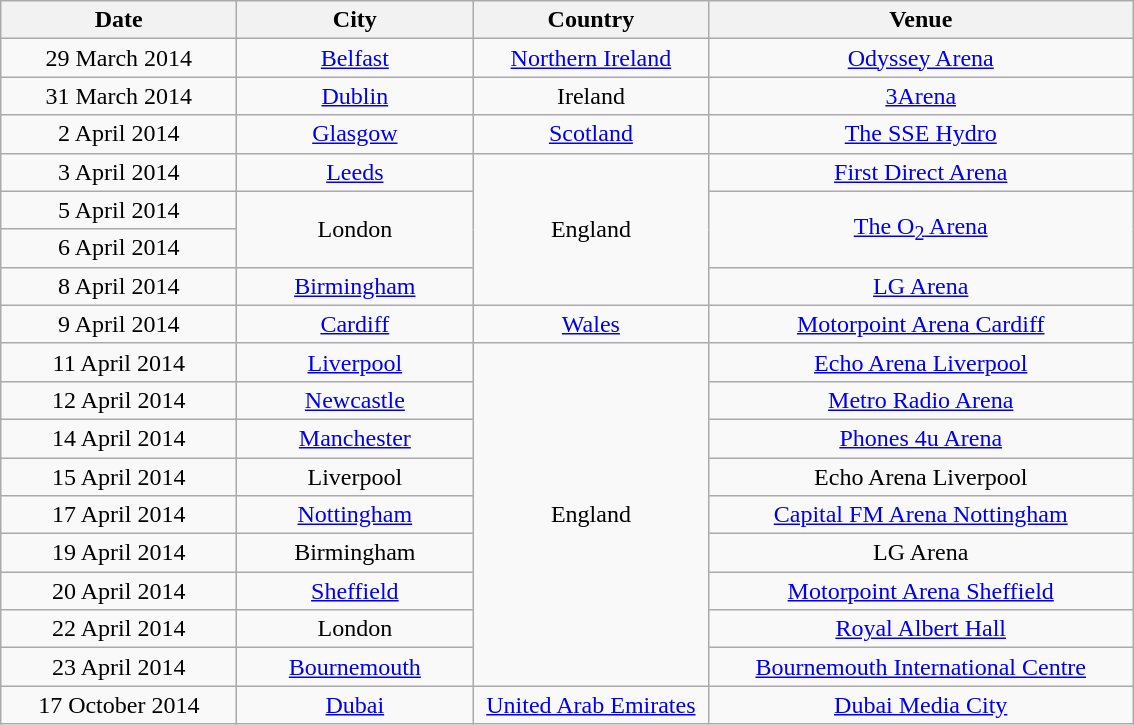<table class="wikitable" style="text-align:center;">
<tr>
<th width="150">Date</th>
<th width="150">City</th>
<th width="150">Country</th>
<th width="275">Venue</th>
</tr>
<tr>
<td>29 March 2014</td>
<td><a href='#'>Belfast</a></td>
<td><a href='#'>Northern Ireland</a></td>
<td><a href='#'>Odyssey Arena</a></td>
</tr>
<tr>
<td>31 March 2014</td>
<td><a href='#'>Dublin</a></td>
<td>Ireland</td>
<td><a href='#'>3Arena</a></td>
</tr>
<tr>
<td>2 April 2014</td>
<td><a href='#'>Glasgow</a></td>
<td><a href='#'>Scotland</a></td>
<td><a href='#'>The SSE Hydro</a></td>
</tr>
<tr>
<td>3 April 2014</td>
<td><a href='#'>Leeds</a></td>
<td rowspan="4">England</td>
<td><a href='#'>First Direct Arena</a></td>
</tr>
<tr>
<td>5 April 2014</td>
<td rowspan="2">London</td>
<td rowspan="2"><a href='#'>The O<sub>2</sub> Arena</a></td>
</tr>
<tr>
<td>6 April 2014</td>
</tr>
<tr>
<td>8 April 2014</td>
<td><a href='#'>Birmingham</a></td>
<td><a href='#'>LG Arena</a></td>
</tr>
<tr>
<td>9 April 2014</td>
<td><a href='#'>Cardiff</a></td>
<td><a href='#'>Wales</a></td>
<td><a href='#'>Motorpoint Arena Cardiff</a></td>
</tr>
<tr>
<td>11 April 2014</td>
<td><a href='#'>Liverpool</a></td>
<td rowspan="9">England</td>
<td><a href='#'>Echo Arena Liverpool</a></td>
</tr>
<tr>
<td>12 April 2014</td>
<td><a href='#'>Newcastle</a></td>
<td><a href='#'>Metro Radio Arena</a></td>
</tr>
<tr>
<td>14 April 2014</td>
<td><a href='#'>Manchester</a></td>
<td><a href='#'>Phones 4u Arena</a></td>
</tr>
<tr>
<td>15 April 2014</td>
<td>Liverpool</td>
<td>Echo Arena Liverpool</td>
</tr>
<tr>
<td>17 April 2014</td>
<td><a href='#'>Nottingham</a></td>
<td><a href='#'>Capital FM Arena Nottingham</a></td>
</tr>
<tr>
<td>19 April 2014</td>
<td>Birmingham</td>
<td>LG Arena</td>
</tr>
<tr>
<td>20 April 2014</td>
<td><a href='#'>Sheffield</a></td>
<td><a href='#'>Motorpoint Arena Sheffield</a></td>
</tr>
<tr>
<td>22 April 2014</td>
<td>London</td>
<td><a href='#'>Royal Albert Hall</a></td>
</tr>
<tr>
<td>23 April 2014</td>
<td><a href='#'>Bournemouth</a></td>
<td><a href='#'>Bournemouth International Centre</a></td>
</tr>
<tr>
<td>17 October 2014</td>
<td><a href='#'>Dubai</a></td>
<td><a href='#'>United Arab Emirates</a></td>
<td><a href='#'>Dubai Media City</a></td>
</tr>
</table>
